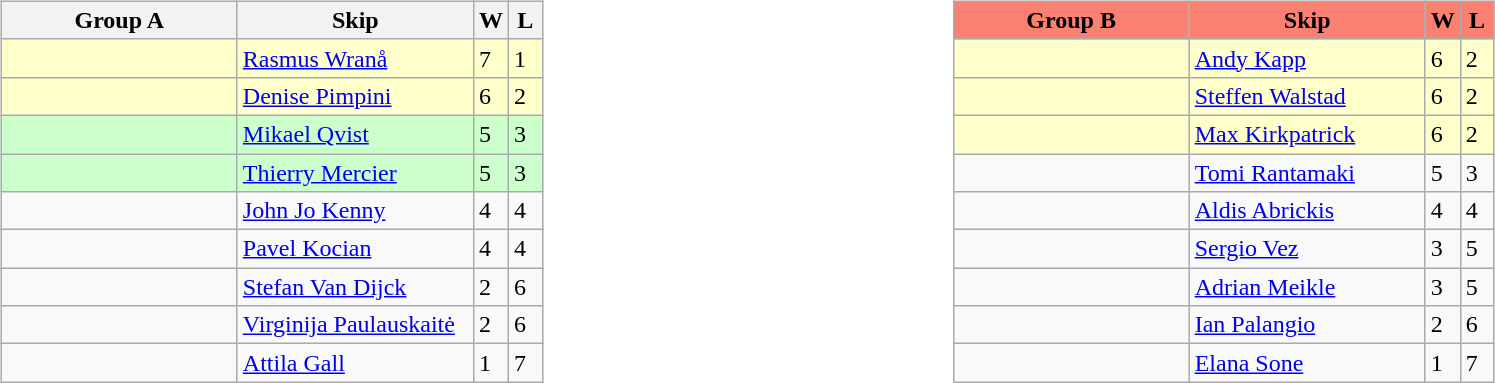<table>
<tr>
<td valign=top width=10%><br><table class=wikitable>
<tr>
<th width=150>Group A</th>
<th width=150>Skip</th>
<th width=15>W</th>
<th width=15>L</th>
</tr>
<tr bgcolor=#ffffcc>
<td></td>
<td><a href='#'>Rasmus Wranå</a></td>
<td>7</td>
<td>1</td>
</tr>
<tr bgcolor=#ffffcc>
<td></td>
<td><a href='#'>Denise Pimpini</a></td>
<td>6</td>
<td>2</td>
</tr>
<tr bgcolor=#ccffcc>
<td></td>
<td><a href='#'>Mikael Qvist</a></td>
<td>5</td>
<td>3</td>
</tr>
<tr bgcolor=#ccffcc>
<td></td>
<td><a href='#'>Thierry Mercier</a></td>
<td>5</td>
<td>3</td>
</tr>
<tr>
<td></td>
<td><a href='#'>John Jo Kenny</a></td>
<td>4</td>
<td>4</td>
</tr>
<tr>
<td></td>
<td><a href='#'>Pavel Kocian</a></td>
<td>4</td>
<td>4</td>
</tr>
<tr>
<td></td>
<td><a href='#'>Stefan Van Dijck</a></td>
<td>2</td>
<td>6</td>
</tr>
<tr>
<td></td>
<td><a href='#'>Virginija Paulauskaitė</a></td>
<td>2</td>
<td>6</td>
</tr>
<tr>
<td></td>
<td><a href='#'>Attila Gall</a></td>
<td>1</td>
<td>7</td>
</tr>
</table>
</td>
<td valign=top width=10%><br><table class=wikitable>
<tr>
<th style="background: #FA8072;" width=150>Group B</th>
<th style="background: #FA8072;" width=150>Skip</th>
<th style="background: #FA8072;" width=15>W</th>
<th style="background: #FA8072;" width=15>L</th>
</tr>
<tr bgcolor=#ffffcc>
<td></td>
<td><a href='#'>Andy Kapp</a></td>
<td>6</td>
<td>2</td>
</tr>
<tr bgcolor=#ffffcc>
<td></td>
<td><a href='#'>Steffen Walstad</a></td>
<td>6</td>
<td>2</td>
</tr>
<tr bgcolor=#ffffcc>
<td></td>
<td><a href='#'>Max Kirkpatrick</a></td>
<td>6</td>
<td>2</td>
</tr>
<tr>
<td></td>
<td><a href='#'>Tomi Rantamaki</a></td>
<td>5</td>
<td>3</td>
</tr>
<tr>
<td></td>
<td><a href='#'>Aldis Abrickis</a></td>
<td>4</td>
<td>4</td>
</tr>
<tr>
<td></td>
<td><a href='#'>Sergio Vez</a></td>
<td>3</td>
<td>5</td>
</tr>
<tr>
<td></td>
<td><a href='#'>Adrian Meikle</a></td>
<td>3</td>
<td>5</td>
</tr>
<tr>
<td></td>
<td><a href='#'>Ian Palangio</a></td>
<td>2</td>
<td>6</td>
</tr>
<tr>
<td></td>
<td><a href='#'>Elana Sone</a></td>
<td>1</td>
<td>7</td>
</tr>
</table>
</td>
</tr>
</table>
